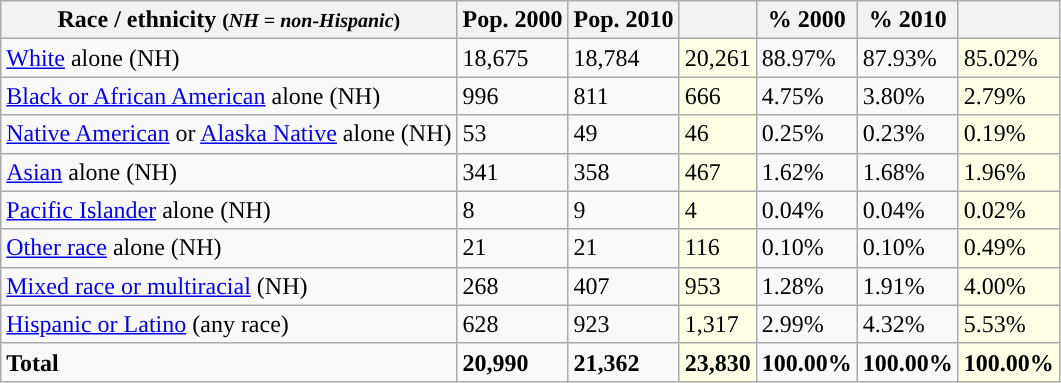<table class="wikitable">
<tr>
<th>Race / ethnicity <small>(<em>NH = non-Hispanic</em>)</small></th>
<th>Pop. 2000</th>
<th>Pop. 2010</th>
<th></th>
<th>% 2000</th>
<th>% 2010</th>
<th></th>
</tr>
<tr>
<td><a href='#'>White</a> alone (NH)</td>
<td>18,675</td>
<td>18,784</td>
<td style='background: #ffffe6;'>20,261</td>
<td>88.97%</td>
<td>87.93%</td>
<td style='background: #ffffe6;'>85.02%</td>
</tr>
<tr>
<td><a href='#'>Black or African American</a> alone (NH)</td>
<td>996</td>
<td>811</td>
<td style='background: #ffffe6;'>666</td>
<td>4.75%</td>
<td>3.80%</td>
<td style='background: #ffffe6;'>2.79%</td>
</tr>
<tr>
<td><a href='#'>Native American</a> or <a href='#'>Alaska Native</a> alone (NH)</td>
<td>53</td>
<td>49</td>
<td style='background: #ffffe6;'>46</td>
<td>0.25%</td>
<td>0.23%</td>
<td style='background: #ffffe6;'>0.19%</td>
</tr>
<tr>
<td><a href='#'>Asian</a> alone (NH)</td>
<td>341</td>
<td>358</td>
<td style='background: #ffffe6;'>467</td>
<td>1.62%</td>
<td>1.68%</td>
<td style='background: #ffffe6;'>1.96%</td>
</tr>
<tr>
<td><a href='#'>Pacific Islander</a> alone (NH)</td>
<td>8</td>
<td>9</td>
<td style='background: #ffffe6;'>4</td>
<td>0.04%</td>
<td>0.04%</td>
<td style='background: #ffffe6;'>0.02%</td>
</tr>
<tr>
<td><a href='#'>Other race</a> alone (NH)</td>
<td>21</td>
<td>21</td>
<td style='background: #ffffe6;'>116</td>
<td>0.10%</td>
<td>0.10%</td>
<td style='background: #ffffe6;'>0.49%</td>
</tr>
<tr>
<td><a href='#'>Mixed race or multiracial</a> (NH)</td>
<td>268</td>
<td>407</td>
<td style='background: #ffffe6;'>953</td>
<td>1.28%</td>
<td>1.91%</td>
<td style='background: #ffffe6;'>4.00%</td>
</tr>
<tr>
<td><a href='#'>Hispanic or Latino</a> (any race)</td>
<td>628</td>
<td>923</td>
<td style='background: #ffffe6;'>1,317</td>
<td>2.99%</td>
<td>4.32%</td>
<td style='background: #ffffe6;'>5.53%</td>
</tr>
<tr>
<td><strong>Total</strong></td>
<td><strong>20,990</strong></td>
<td><strong>21,362</strong></td>
<td style='background: #ffffe6;'><strong>23,830</strong></td>
<td><strong>100.00%</strong></td>
<td><strong>100.00%</strong></td>
<td style='background: #ffffe6;'><strong>100.00%</strong></td>
</tr>
</table>
